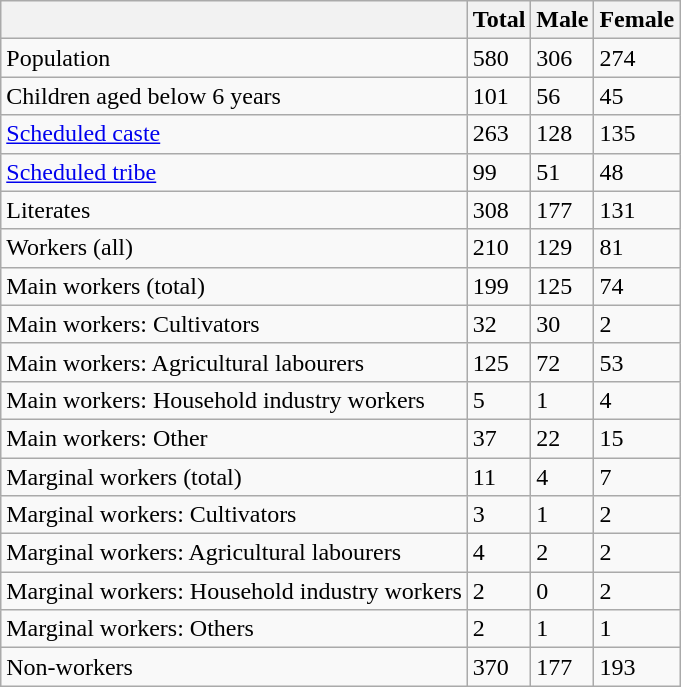<table class="wikitable sortable">
<tr>
<th></th>
<th>Total</th>
<th>Male</th>
<th>Female</th>
</tr>
<tr>
<td>Population</td>
<td>580</td>
<td>306</td>
<td>274</td>
</tr>
<tr>
<td>Children aged below 6 years</td>
<td>101</td>
<td>56</td>
<td>45</td>
</tr>
<tr>
<td><a href='#'>Scheduled caste</a></td>
<td>263</td>
<td>128</td>
<td>135</td>
</tr>
<tr>
<td><a href='#'>Scheduled tribe</a></td>
<td>99</td>
<td>51</td>
<td>48</td>
</tr>
<tr>
<td>Literates</td>
<td>308</td>
<td>177</td>
<td>131</td>
</tr>
<tr>
<td>Workers (all)</td>
<td>210</td>
<td>129</td>
<td>81</td>
</tr>
<tr>
<td>Main workers (total)</td>
<td>199</td>
<td>125</td>
<td>74</td>
</tr>
<tr>
<td>Main workers: Cultivators</td>
<td>32</td>
<td>30</td>
<td>2</td>
</tr>
<tr>
<td>Main workers: Agricultural labourers</td>
<td>125</td>
<td>72</td>
<td>53</td>
</tr>
<tr>
<td>Main workers: Household industry workers</td>
<td>5</td>
<td>1</td>
<td>4</td>
</tr>
<tr>
<td>Main workers: Other</td>
<td>37</td>
<td>22</td>
<td>15</td>
</tr>
<tr>
<td>Marginal workers (total)</td>
<td>11</td>
<td>4</td>
<td>7</td>
</tr>
<tr>
<td>Marginal workers: Cultivators</td>
<td>3</td>
<td>1</td>
<td>2</td>
</tr>
<tr>
<td>Marginal workers: Agricultural labourers</td>
<td>4</td>
<td>2</td>
<td>2</td>
</tr>
<tr>
<td>Marginal workers: Household industry workers</td>
<td>2</td>
<td>0</td>
<td>2</td>
</tr>
<tr>
<td>Marginal workers: Others</td>
<td>2</td>
<td>1</td>
<td>1</td>
</tr>
<tr>
<td>Non-workers</td>
<td>370</td>
<td>177</td>
<td>193</td>
</tr>
</table>
